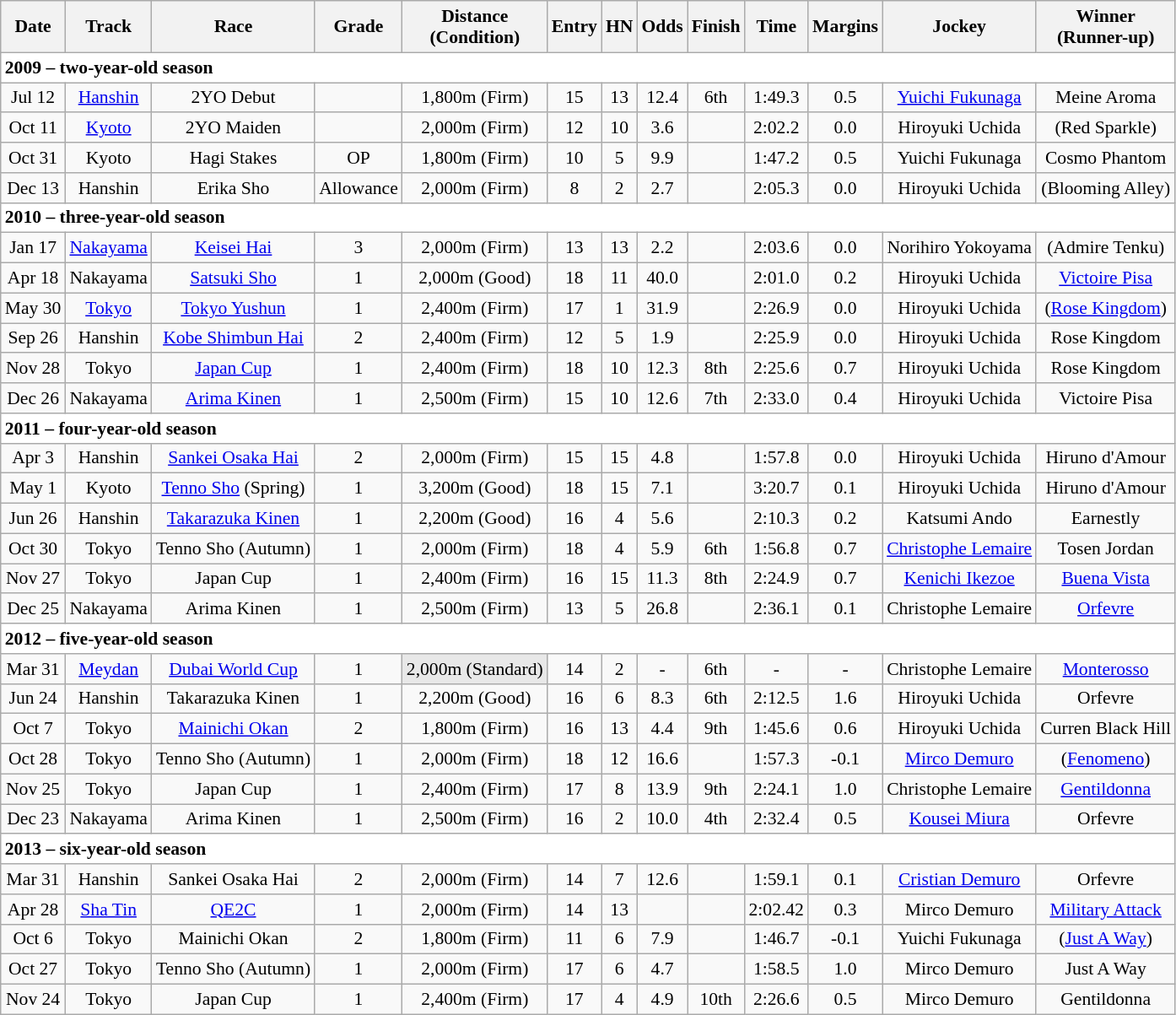<table class="wikitable" style="border-collapse: collapse; font-size: 90%; text-align: center; white-space: nowrap">
<tr>
<th>Date</th>
<th>Track</th>
<th>Race</th>
<th>Grade</th>
<th>Distance<br>(Condition)</th>
<th>Entry</th>
<th>HN</th>
<th>Odds</th>
<th>Finish</th>
<th>Time</th>
<th>Margins</th>
<th>Jockey</th>
<th>Winner<br>(Runner-up)</th>
</tr>
<tr style="background-color:white">
<td colspan="13" align="left"><strong>2009 – two-year-old season</strong></td>
</tr>
<tr>
<td>Jul 12</td>
<td><a href='#'>Hanshin</a></td>
<td>2YO Debut</td>
<td></td>
<td>1,800m (Firm)</td>
<td>15</td>
<td>13</td>
<td>12.4</td>
<td>6th</td>
<td>1:49.3</td>
<td>0.5</td>
<td><a href='#'>Yuichi Fukunaga</a></td>
<td>Meine Aroma</td>
</tr>
<tr>
<td>Oct 11</td>
<td><a href='#'>Kyoto</a></td>
<td>2YO Maiden</td>
<td></td>
<td>2,000m (Firm)</td>
<td>12</td>
<td>10</td>
<td>3.6</td>
<td></td>
<td>2:02.2</td>
<td>0.0</td>
<td>Hiroyuki Uchida</td>
<td>(Red Sparkle)</td>
</tr>
<tr>
<td>Oct 31</td>
<td>Kyoto</td>
<td>Hagi Stakes</td>
<td>OP</td>
<td>1,800m (Firm)</td>
<td>10</td>
<td>5</td>
<td>9.9</td>
<td></td>
<td>1:47.2</td>
<td>0.5</td>
<td>Yuichi Fukunaga</td>
<td>Cosmo Phantom</td>
</tr>
<tr>
<td>Dec 13</td>
<td>Hanshin</td>
<td>Erika Sho</td>
<td>Allowance</td>
<td>2,000m (Firm)</td>
<td>8</td>
<td>2</td>
<td>2.7</td>
<td></td>
<td>2:05.3</td>
<td>0.0</td>
<td>Hiroyuki Uchida</td>
<td>(Blooming Alley)</td>
</tr>
<tr style="background-color:white">
<td colspan="13" align="left"><strong>2010 – three-year-old season</strong></td>
</tr>
<tr>
<td>Jan 17</td>
<td><a href='#'>Nakayama</a></td>
<td><a href='#'>Keisei Hai</a></td>
<td>3</td>
<td>2,000m (Firm)</td>
<td>13</td>
<td>13</td>
<td>2.2</td>
<td></td>
<td>2:03.6</td>
<td>0.0</td>
<td>Norihiro Yokoyama</td>
<td>(Admire Tenku)</td>
</tr>
<tr>
<td>Apr 18</td>
<td>Nakayama</td>
<td><a href='#'>Satsuki Sho</a></td>
<td>1</td>
<td>2,000m (Good)</td>
<td>18</td>
<td>11</td>
<td>40.0</td>
<td></td>
<td>2:01.0</td>
<td>0.2</td>
<td>Hiroyuki Uchida</td>
<td><a href='#'>Victoire Pisa</a></td>
</tr>
<tr>
<td>May 30</td>
<td><a href='#'>Tokyo</a></td>
<td><a href='#'>Tokyo Yushun</a></td>
<td>1</td>
<td>2,400m (Firm)</td>
<td>17</td>
<td>1</td>
<td>31.9</td>
<td></td>
<td>2:26.9</td>
<td>0.0</td>
<td>Hiroyuki Uchida</td>
<td>(<a href='#'>Rose Kingdom</a>)</td>
</tr>
<tr>
<td>Sep 26</td>
<td>Hanshin</td>
<td><a href='#'>Kobe Shimbun Hai</a></td>
<td>2</td>
<td>2,400m (Firm)</td>
<td>12</td>
<td>5</td>
<td>1.9</td>
<td></td>
<td>2:25.9</td>
<td>0.0</td>
<td>Hiroyuki Uchida</td>
<td>Rose Kingdom</td>
</tr>
<tr>
<td>Nov 28</td>
<td>Tokyo</td>
<td><a href='#'>Japan Cup</a></td>
<td>1</td>
<td>2,400m (Firm)</td>
<td>18</td>
<td>10</td>
<td>12.3</td>
<td>8th</td>
<td>2:25.6</td>
<td>0.7</td>
<td>Hiroyuki Uchida</td>
<td>Rose Kingdom</td>
</tr>
<tr>
<td>Dec 26</td>
<td>Nakayama</td>
<td><a href='#'>Arima Kinen</a></td>
<td>1</td>
<td>2,500m (Firm)</td>
<td>15</td>
<td>10</td>
<td>12.6</td>
<td>7th</td>
<td>2:33.0</td>
<td>0.4</td>
<td>Hiroyuki Uchida</td>
<td>Victoire Pisa</td>
</tr>
<tr style="background-color:white">
<td colspan="13" align="left"><strong>2011 – four-year-old season</strong></td>
</tr>
<tr>
<td>Apr 3</td>
<td>Hanshin</td>
<td><a href='#'>Sankei Osaka Hai</a></td>
<td>2</td>
<td>2,000m (Firm)</td>
<td>15</td>
<td>15</td>
<td>4.8</td>
<td></td>
<td>1:57.8</td>
<td>0.0</td>
<td>Hiroyuki Uchida</td>
<td>Hiruno d'Amour</td>
</tr>
<tr>
<td>May 1</td>
<td>Kyoto</td>
<td><a href='#'>Tenno Sho</a> (Spring)</td>
<td>1</td>
<td>3,200m (Good)</td>
<td>18</td>
<td>15</td>
<td>7.1</td>
<td></td>
<td>3:20.7</td>
<td>0.1</td>
<td>Hiroyuki Uchida</td>
<td>Hiruno d'Amour</td>
</tr>
<tr>
<td>Jun 26</td>
<td>Hanshin</td>
<td><a href='#'>Takarazuka Kinen</a></td>
<td>1</td>
<td>2,200m (Good)</td>
<td>16</td>
<td>4</td>
<td>5.6</td>
<td></td>
<td>2:10.3</td>
<td>0.2</td>
<td>Katsumi Ando</td>
<td>Earnestly</td>
</tr>
<tr>
<td>Oct 30</td>
<td>Tokyo</td>
<td>Tenno Sho (Autumn)</td>
<td>1</td>
<td>2,000m (Firm)</td>
<td>18</td>
<td>4</td>
<td>5.9</td>
<td>6th</td>
<td>1:56.8</td>
<td>0.7</td>
<td><a href='#'>Christophe Lemaire</a></td>
<td>Tosen Jordan</td>
</tr>
<tr>
<td>Nov 27</td>
<td>Tokyo</td>
<td>Japan Cup</td>
<td>1</td>
<td>2,400m (Firm)</td>
<td>16</td>
<td>15</td>
<td>11.3</td>
<td>8th</td>
<td>2:24.9</td>
<td>0.7</td>
<td><a href='#'>Kenichi Ikezoe</a></td>
<td><a href='#'>Buena Vista</a></td>
</tr>
<tr>
<td>Dec 25</td>
<td>Nakayama</td>
<td>Arima Kinen</td>
<td>1</td>
<td>2,500m (Firm)</td>
<td>13</td>
<td>5</td>
<td>26.8</td>
<td></td>
<td>2:36.1</td>
<td>0.1</td>
<td>Christophe Lemaire</td>
<td><a href='#'>Orfevre</a></td>
</tr>
<tr style="background-color:white">
<td colspan="13" align="left"><strong>2012 – five-year-old season</strong></td>
</tr>
<tr>
<td>Mar 31</td>
<td><a href='#'>Meydan</a></td>
<td><a href='#'>Dubai World Cup</a></td>
<td>1</td>
<td style="background-color:#E8E8E8">2,000m (Standard)</td>
<td>14</td>
<td>2</td>
<td>-</td>
<td>6th</td>
<td>-</td>
<td>-</td>
<td>Christophe Lemaire</td>
<td><a href='#'>Monterosso</a></td>
</tr>
<tr>
<td>Jun 24</td>
<td>Hanshin</td>
<td>Takarazuka Kinen</td>
<td>1</td>
<td>2,200m (Good)</td>
<td>16</td>
<td>6</td>
<td>8.3</td>
<td>6th</td>
<td>2:12.5</td>
<td>1.6</td>
<td>Hiroyuki Uchida</td>
<td>Orfevre</td>
</tr>
<tr>
<td>Oct 7</td>
<td>Tokyo</td>
<td><a href='#'>Mainichi Okan</a></td>
<td>2</td>
<td>1,800m (Firm)</td>
<td>16</td>
<td>13</td>
<td>4.4</td>
<td>9th</td>
<td>1:45.6</td>
<td>0.6</td>
<td>Hiroyuki Uchida</td>
<td>Curren Black Hill</td>
</tr>
<tr>
<td>Oct 28</td>
<td>Tokyo</td>
<td>Tenno Sho (Autumn)</td>
<td>1</td>
<td>2,000m (Firm)</td>
<td>18</td>
<td>12</td>
<td>16.6</td>
<td></td>
<td>1:57.3</td>
<td>-0.1</td>
<td><a href='#'>Mirco Demuro</a></td>
<td>(<a href='#'>Fenomeno</a>)</td>
</tr>
<tr>
<td>Nov 25</td>
<td>Tokyo</td>
<td>Japan Cup</td>
<td>1</td>
<td>2,400m (Firm)</td>
<td>17</td>
<td>8</td>
<td>13.9</td>
<td>9th</td>
<td>2:24.1</td>
<td>1.0</td>
<td>Christophe Lemaire</td>
<td><a href='#'>Gentildonna</a></td>
</tr>
<tr>
<td>Dec 23</td>
<td>Nakayama</td>
<td>Arima Kinen</td>
<td>1</td>
<td>2,500m (Firm)</td>
<td>16</td>
<td>2</td>
<td>10.0</td>
<td>4th</td>
<td>2:32.4</td>
<td>0.5</td>
<td><a href='#'>Kousei Miura</a></td>
<td>Orfevre</td>
</tr>
<tr style="background-color:white">
<td colspan="13" align="left"><strong>2013 – six-year-old season</strong></td>
</tr>
<tr>
<td>Mar 31</td>
<td>Hanshin</td>
<td>Sankei Osaka Hai</td>
<td>2</td>
<td>2,000m (Firm)</td>
<td>14</td>
<td>7</td>
<td>12.6</td>
<td></td>
<td>1:59.1</td>
<td>0.1</td>
<td><a href='#'>Cristian Demuro</a></td>
<td>Orfevre</td>
</tr>
<tr>
<td>Apr 28</td>
<td><a href='#'>Sha Tin</a></td>
<td><a href='#'>QE2C</a></td>
<td>1</td>
<td>2,000m (Firm)</td>
<td>14</td>
<td>13</td>
<td></td>
<td></td>
<td>2:02.42</td>
<td>0.3</td>
<td>Mirco Demuro</td>
<td><a href='#'>Military Attack</a></td>
</tr>
<tr>
<td>Oct 6</td>
<td>Tokyo</td>
<td>Mainichi Okan</td>
<td>2</td>
<td>1,800m (Firm)</td>
<td>11</td>
<td>6</td>
<td>7.9</td>
<td></td>
<td>1:46.7</td>
<td>-0.1</td>
<td>Yuichi Fukunaga</td>
<td>(<a href='#'>Just A Way</a>)</td>
</tr>
<tr>
<td>Oct 27</td>
<td>Tokyo</td>
<td>Tenno Sho (Autumn)</td>
<td>1</td>
<td>2,000m (Firm)</td>
<td>17</td>
<td>6</td>
<td>4.7</td>
<td></td>
<td>1:58.5</td>
<td>1.0</td>
<td>Mirco Demuro</td>
<td>Just A Way</td>
</tr>
<tr>
<td>Nov 24</td>
<td>Tokyo</td>
<td>Japan Cup</td>
<td>1</td>
<td>2,400m (Firm)</td>
<td>17</td>
<td>4</td>
<td>4.9</td>
<td>10th</td>
<td>2:26.6</td>
<td>0.5</td>
<td>Mirco Demuro</td>
<td>Gentildonna</td>
</tr>
</table>
